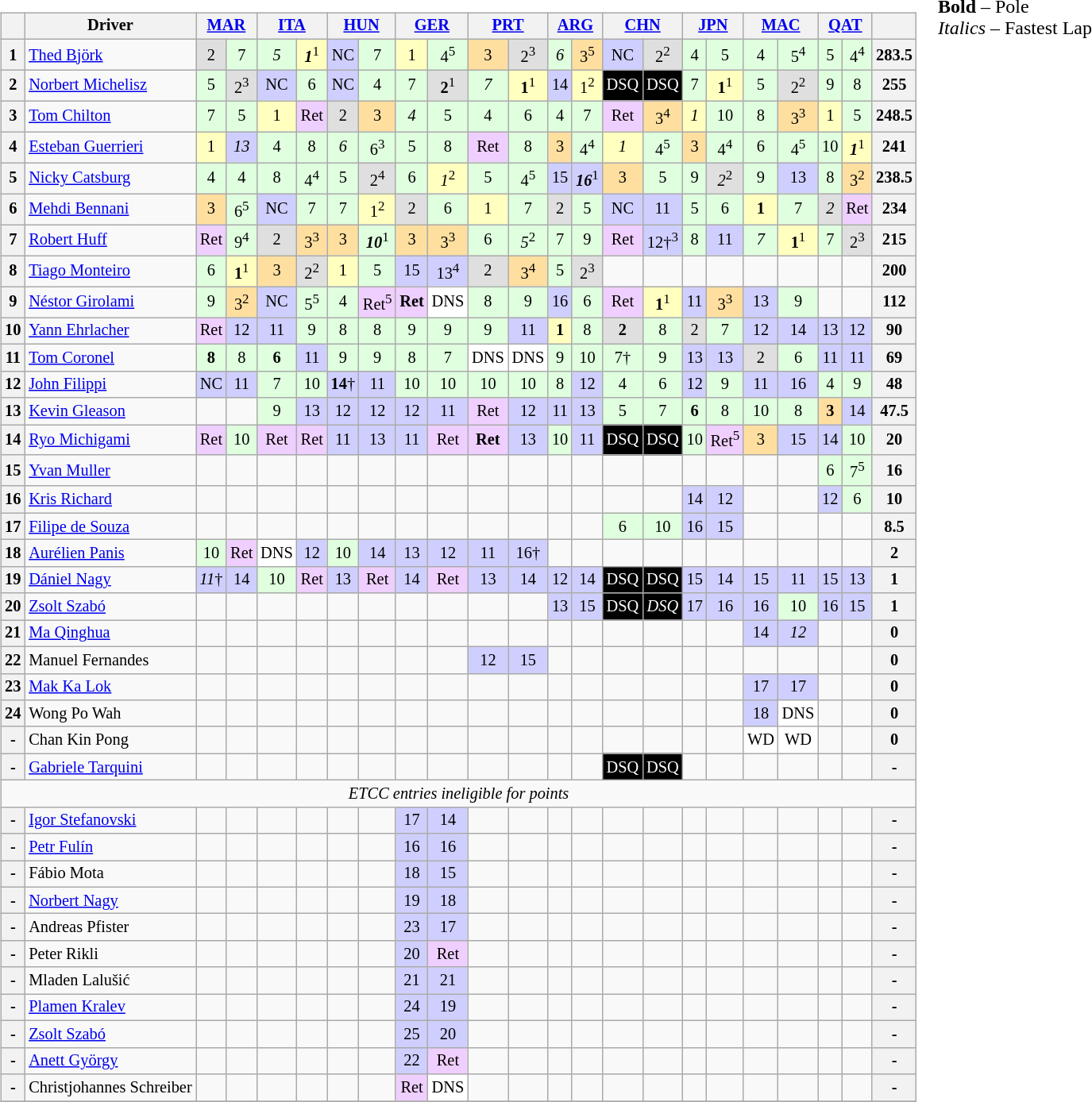<table>
<tr>
<td valign="top"><br><table align=left| class="wikitable" style="font-size: 85%; text-align: center">
<tr valign="top">
<th valign=middle></th>
<th valign=middle>Driver</th>
<th colspan=2><a href='#'>MAR</a><br></th>
<th colspan=2><a href='#'>ITA</a><br></th>
<th colspan=2><a href='#'>HUN</a><br></th>
<th colspan=2><a href='#'>GER</a><br></th>
<th colspan=2><a href='#'>PRT</a><br></th>
<th colspan=2><a href='#'>ARG</a><br></th>
<th colspan=2><a href='#'>CHN</a><br></th>
<th colspan=2><a href='#'>JPN</a><br></th>
<th colspan=2><a href='#'>MAC</a><br></th>
<th colspan=2><a href='#'>QAT</a><br></th>
<th valign=middle>  </th>
</tr>
<tr>
<th>1</th>
<td align=left> <a href='#'>Thed Björk</a></td>
<td style="background:#dfdfdf;">2</td>
<td style="background:#dfffdf;">7</td>
<td style="background:#dfffdf;"><em>5</em></td>
<td style="background:#ffffbf;"><strong><em>1</em></strong><sup>1</sup></td>
<td style="background:#cfcfff;">NC</td>
<td style="background:#dfffdf;">7</td>
<td style="background:#ffffbf;">1</td>
<td style="background:#dfffdf;">4<sup>5</sup></td>
<td style="background:#ffdf9f;">3</td>
<td style="background:#dfdfdf;">2<sup>3</sup></td>
<td style="background:#dfffdf;"><em>6</em></td>
<td style="background:#ffdf9f;">3<sup>5</sup></td>
<td style="background:#cfcfff;">NC</td>
<td style="background:#dfdfdf;">2<sup>2</sup></td>
<td style="background:#dfffdf;">4</td>
<td style="background:#dfffdf;">5</td>
<td style="background:#dfffdf;">4</td>
<td style="background:#dfffdf;">5<sup>4</sup></td>
<td style="background:#dfffdf;">5</td>
<td style="background:#dfffdf;">4<sup>4</sup></td>
<th>283.5</th>
</tr>
<tr>
<th>2</th>
<td align="left"> <a href='#'>Norbert Michelisz</a></td>
<td style="background:#dfffdf;">5</td>
<td style="background:#dfdfdf;">2<sup>3</sup></td>
<td style="background:#cfcfff;">NC</td>
<td style="background:#dfffdf;">6</td>
<td style="background:#cfcfff;">NC</td>
<td style="background:#dfffdf;">4</td>
<td style="background:#dfffdf;">7</td>
<td style="background:#dfdfdf;"><strong>2</strong><sup>1</sup></td>
<td style="background:#dfffdf;"><em>7</em></td>
<td style="background:#ffffbf;"><strong>1</strong><sup>1</sup></td>
<td style="background:#cfcfff;">14</td>
<td style="background:#ffffbf;">1<sup>2</sup></td>
<td style="background:#000000; color:white">DSQ</td>
<td style="background:#000000; color:white">DSQ</td>
<td style="background:#dfffdf;">7</td>
<td style="background:#ffffbf;"><strong>1</strong><sup>1</sup></td>
<td style="background:#dfffdf;">5</td>
<td style="background:#dfdfdf;">2<sup>2</sup></td>
<td style="background:#dfffdf;">9</td>
<td style="background:#dfffdf;">8</td>
<th>255</th>
</tr>
<tr>
<th>3</th>
<td align="left"> <a href='#'>Tom Chilton</a></td>
<td style="background:#dfffdf;">7</td>
<td style="background:#dfffdf;">5</td>
<td style="background:#ffffbf;">1</td>
<td style="background:#efcfff;">Ret</td>
<td style="background:#dfdfdf;">2</td>
<td style="background:#ffdf9f;">3</td>
<td style="background:#dfffdf;"><em>4</em></td>
<td style="background:#dfffdf;">5</td>
<td style="background:#dfffdf;">4</td>
<td style="background:#dfffdf;">6</td>
<td style="background:#dfffdf;">4</td>
<td style="background:#dfffdf;">7</td>
<td style="background:#efcfff;">Ret</td>
<td style="background:#ffdf9f;">3<sup>4</sup></td>
<td style="background:#ffffbf;"><em>1</em></td>
<td style="background:#dfffdf;">10</td>
<td style="background:#dfffdf;">8</td>
<td style="background:#ffdf9f;">3<sup>3</sup></td>
<td style="background:#ffffbf;">1</td>
<td style="background:#dfffdf;">5</td>
<th>248.5</th>
</tr>
<tr>
<th>4</th>
<td align="left"> <a href='#'>Esteban Guerrieri</a></td>
<td style="background:#ffffbf;">1</td>
<td style="background:#cfcfff;"><em>13</em></td>
<td style="background:#dfffdf;">4</td>
<td style="background:#dfffdf;">8</td>
<td style="background:#dfffdf;"><em>6</em></td>
<td style="background:#dfffdf;">6<sup>3</sup></td>
<td style="background:#dfffdf;">5</td>
<td style="background:#dfffdf;">8</td>
<td style="background:#efcfff;">Ret</td>
<td style="background:#dfffdf;">8</td>
<td style="background:#ffdf9f;">3</td>
<td style="background:#dfffdf;">4<sup>4</sup></td>
<td style="background:#ffffbf;"><em>1</em></td>
<td style="background:#dfffdf;">4<sup>5</sup></td>
<td style="background:#ffdf9f;">3</td>
<td style="background:#dfffdf;">4<sup>4</sup></td>
<td style="background:#dfffdf;">6</td>
<td style="background:#dfffdf;">4<sup>5</sup></td>
<td style="background:#dfffdf;">10</td>
<td style="background:#ffffbf;"><strong><em>1</em></strong><sup>1</sup></td>
<th>241</th>
</tr>
<tr>
<th>5</th>
<td align="left"> <a href='#'>Nicky Catsburg</a></td>
<td style="background:#dfffdf;">4</td>
<td style="background:#dfffdf;">4</td>
<td style="background:#dfffdf;">8</td>
<td style="background:#dfffdf;">4<sup>4</sup></td>
<td style="background:#dfffdf;">5</td>
<td style="background:#dfdfdf;">2<sup>4</sup></td>
<td style="background:#dfffdf;">6</td>
<td style="background:#ffffbf;"><em>1</em><sup>2</sup></td>
<td style="background:#dfffdf;">5</td>
<td style="background:#dfffdf;">4<sup>5</sup></td>
<td style="background:#cfcfff;">15</td>
<td style="background:#cfcfff;"><strong><em>16</em></strong><sup>1</sup></td>
<td style="background:#ffdf9f;">3</td>
<td style="background:#dfffdf;">5</td>
<td style="background:#dfffdf;">9</td>
<td style="background:#dfdfdf;"><em>2</em><sup>2</sup></td>
<td style="background:#dfffdf;">9</td>
<td style="background:#cfcfff;">13</td>
<td style="background:#dfffdf;">8</td>
<td style="background:#ffdf9f;">3<sup>2</sup></td>
<th>238.5</th>
</tr>
<tr>
<th>6</th>
<td align="left"> <a href='#'>Mehdi Bennani</a></td>
<td style="background:#ffdf9f;">3</td>
<td style="background:#dfffdf;">6<sup>5</sup></td>
<td style="background:#cfcfff;">NC</td>
<td style="background:#dfffdf;">7</td>
<td style="background:#dfffdf;">7</td>
<td style="background:#ffffbf;">1<sup>2</sup></td>
<td style="background:#dfdfdf;">2</td>
<td style="background:#dfffdf;">6</td>
<td style="background:#ffffbf;">1</td>
<td style="background:#dfffdf;">7</td>
<td style="background:#dfdfdf;">2</td>
<td style="background:#dfffdf;">5</td>
<td style="background:#cfcfff;">NC</td>
<td style="background:#cfcfff;">11</td>
<td style="background:#dfffdf;">5</td>
<td style="background:#dfffdf;">6</td>
<td style="background:#ffffbf;"><strong>1</strong></td>
<td style="background:#dfffdf;">7</td>
<td style="background:#dfdfdf;"><em>2</em></td>
<td style="background:#efcfff;">Ret</td>
<th>234</th>
</tr>
<tr>
<th>7</th>
<td align="left"> <a href='#'>Robert Huff</a></td>
<td style="background:#efcfff;">Ret</td>
<td style="background:#dfffdf;">9<sup>4</sup></td>
<td style="background:#dfdfdf;">2</td>
<td style="background:#ffdf9f;">3<sup>3</sup></td>
<td style="background:#ffdf9f;">3</td>
<td style="background:#dfffdf;"><strong><em>10</em></strong><sup>1</sup></td>
<td style="background:#ffdf9f;">3</td>
<td style="background:#ffdf9f;">3<sup>3</sup></td>
<td style="background:#dfffdf;">6</td>
<td style="background:#dfffdf;"><em>5</em><sup>2</sup></td>
<td style="background:#dfffdf;">7</td>
<td style="background:#dfffdf;">9</td>
<td style="background:#efcfff;">Ret</td>
<td style="background:#cfcfff;">12†<sup>3</sup></td>
<td style="background:#dfffdf;">8</td>
<td style="background:#cfcfff;">11</td>
<td style="background:#dfffdf;"><em>7</em></td>
<td style="background:#ffffbf;"><strong>1</strong><sup>1</sup></td>
<td style="background:#dfffdf;">7</td>
<td style="background:#dfdfdf;">2<sup>3</sup></td>
<th>215</th>
</tr>
<tr>
<th>8</th>
<td align="left"> <a href='#'>Tiago Monteiro</a></td>
<td style="background:#dfffdf;">6</td>
<td style="background:#ffffbf;"><strong>1</strong><sup>1</sup></td>
<td style="background:#ffdf9f;">3</td>
<td style="background:#dfdfdf;">2<sup>2</sup></td>
<td style="background:#ffffbf;">1</td>
<td style="background:#dfffdf;">5</td>
<td style="background:#cfcfff;">15</td>
<td style="background:#cfcfff;">13<sup>4</sup></td>
<td style="background:#dfdfdf;">2</td>
<td style="background:#ffdf9f;">3<sup>4</sup></td>
<td style="background:#dfffdf;">5</td>
<td style="background:#dfdfdf;">2<sup>3</sup></td>
<td></td>
<td></td>
<td></td>
<td></td>
<td></td>
<td></td>
<td></td>
<td></td>
<th>200</th>
</tr>
<tr>
<th>9</th>
<td align=left> <a href='#'>Néstor Girolami</a></td>
<td style="background:#dfffdf;">9</td>
<td style="background:#ffdf9f;">3<sup>2</sup></td>
<td style="background:#cfcfff;">NC</td>
<td style="background:#dfffdf;">5<sup>5</sup></td>
<td style="background:#dfffdf;">4</td>
<td style="background:#efcfff;">Ret<sup>5</sup></td>
<td style="background:#efcfff;"><strong>Ret</strong></td>
<td style="background:#ffffff;">DNS</td>
<td style="background:#dfffdf;">8</td>
<td style="background:#dfffdf;">9</td>
<td style="background:#cfcfff;">16</td>
<td style="background:#dfffdf;">6</td>
<td style="background:#efcfff;">Ret</td>
<td style="background:#ffffbf;"><strong>1</strong><sup>1</sup></td>
<td style="background:#cfcfff;">11</td>
<td style="background:#ffdf9f;">3<sup>3</sup></td>
<td style="background:#cfcfff;">13</td>
<td style="background:#dfffdf;">9</td>
<td></td>
<td></td>
<th>112</th>
</tr>
<tr>
<th>10</th>
<td align=left> <a href='#'>Yann Ehrlacher</a></td>
<td style="background:#efcfff;">Ret</td>
<td style="background:#cfcfff;">12</td>
<td style="background:#cfcfff;">11</td>
<td style="background:#dfffdf;">9</td>
<td style="background:#dfffdf;">8</td>
<td style="background:#dfffdf;">8</td>
<td style="background:#dfffdf;">9</td>
<td style="background:#dfffdf;">9</td>
<td style="background:#dfffdf;">9</td>
<td style="background:#cfcfff;">11</td>
<td style="background:#ffffbf;"><strong>1</strong></td>
<td style="background:#dfffdf;">8</td>
<td style="background:#dfdfdf;"><strong>2</strong></td>
<td style="background:#dfffdf;">8</td>
<td style="background:#dfdfdf;">2</td>
<td style="background:#dfffdf;">7</td>
<td style="background:#cfcfff;">12</td>
<td style="background:#cfcfff;">14</td>
<td style="background:#cfcfff;">13</td>
<td style="background:#cfcfff;">12</td>
<th>90</th>
</tr>
<tr>
<th>11</th>
<td align=left> <a href='#'>Tom Coronel</a></td>
<td style="background:#dfffdf;"><strong>8</strong></td>
<td style="background:#dfffdf;">8</td>
<td style="background:#dfffdf;"><strong>6</strong></td>
<td style="background:#cfcfff;">11</td>
<td style="background:#dfffdf;">9</td>
<td style="background:#dfffdf;">9</td>
<td style="background:#dfffdf;">8</td>
<td style="background:#dfffdf;">7</td>
<td style="background:#ffffff;">DNS</td>
<td style="background:#ffffff;">DNS</td>
<td style="background:#dfffdf;">9</td>
<td style="background:#dfffdf;">10</td>
<td style="background:#dfffdf;">7†</td>
<td style="background:#dfffdf;">9</td>
<td style="background:#cfcfff;">13</td>
<td style="background:#cfcfff;">13</td>
<td style="background:#dfdfdf;">2</td>
<td style="background:#dfffdf;">6</td>
<td style="background:#cfcfff;">11</td>
<td style="background:#cfcfff;">11</td>
<th>69</th>
</tr>
<tr>
<th>12</th>
<td align=left> <a href='#'>John Filippi</a></td>
<td style="background:#cfcfff;">NC</td>
<td style="background:#cfcfff;">11</td>
<td style="background:#dfffdf;">7</td>
<td style="background:#dfffdf;">10</td>
<td style="background:#cfcfff;"><strong>14</strong>†</td>
<td style="background:#cfcfff;">11</td>
<td style="background:#dfffdf;">10</td>
<td style="background:#dfffdf;">10</td>
<td style="background:#dfffdf;">10</td>
<td style="background:#dfffdf;">10</td>
<td style="background:#dfffdf;">8</td>
<td style="background:#cfcfff;">12</td>
<td style="background:#dfffdf;">4</td>
<td style="background:#dfffdf;">6</td>
<td style="background:#cfcfff;">12</td>
<td style="background:#dfffdf;">9</td>
<td style="background:#cfcfff;">11</td>
<td style="background:#cfcfff;">16</td>
<td style="background:#dfffdf;">4</td>
<td style="background:#dfffdf;">9</td>
<th>48</th>
</tr>
<tr>
<th>13</th>
<td align="left"> <a href='#'>Kevin Gleason</a></td>
<td></td>
<td></td>
<td style="background:#dfffdf;">9</td>
<td style="background:#cfcfff;">13</td>
<td style="background:#cfcfff;">12</td>
<td style="background:#cfcfff;">12</td>
<td style="background:#cfcfff;">12</td>
<td style="background:#cfcfff;">11</td>
<td style="background:#efcfff;">Ret</td>
<td style="background:#cfcfff;">12</td>
<td style="background:#cfcfff;">11</td>
<td style="background:#cfcfff;">13</td>
<td style="background:#dfffdf;">5</td>
<td style="background:#dfffdf;">7</td>
<td style="background:#dfffdf;"><strong>6</strong></td>
<td style="background:#dfffdf;">8</td>
<td style="background:#dfffdf;">10</td>
<td style="background:#dfffdf;">8</td>
<td style="background:#ffdf9f;"><strong>3</strong></td>
<td style="background:#cfcfff;">14</td>
<th>47.5</th>
</tr>
<tr>
<th>14</th>
<td align=left> <a href='#'>Ryo Michigami</a></td>
<td style="background:#efcfff;">Ret</td>
<td style="background:#dfffdf;">10</td>
<td style="background:#efcfff;">Ret</td>
<td style="background:#efcfff;">Ret</td>
<td style="background:#cfcfff;">11</td>
<td style="background:#cfcfff;">13</td>
<td style="background:#cfcfff;">11</td>
<td style="background:#efcfff;">Ret</td>
<td style="background:#efcfff;"><strong>Ret</strong></td>
<td style="background:#cfcfff;">13</td>
<td style="background:#dfffdf;">10</td>
<td style="background:#cfcfff;">11</td>
<td style="background:#000000; color:white">DSQ</td>
<td style="background:#000000; color:white">DSQ</td>
<td style="background:#dfffdf;">10</td>
<td style="background:#efcfff;">Ret<sup>5</sup></td>
<td style="background:#ffdf9f;">3</td>
<td style="background:#cfcfff;">15</td>
<td style="background:#cfcfff;">14</td>
<td style="background:#dfffdf;">10</td>
<th>20</th>
</tr>
<tr>
<th>15</th>
<td align="left"> <a href='#'>Yvan Muller</a></td>
<td></td>
<td></td>
<td></td>
<td></td>
<td></td>
<td></td>
<td></td>
<td></td>
<td></td>
<td></td>
<td></td>
<td></td>
<td></td>
<td></td>
<td></td>
<td></td>
<td></td>
<td></td>
<td style="background:#dfffdf;">6</td>
<td style="background:#dfffdf;">7<sup>5</sup></td>
<th>16</th>
</tr>
<tr>
<th>16</th>
<td align="left"> <a href='#'>Kris Richard</a></td>
<td></td>
<td></td>
<td></td>
<td></td>
<td></td>
<td></td>
<td></td>
<td></td>
<td></td>
<td></td>
<td></td>
<td></td>
<td></td>
<td></td>
<td style="background:#cfcfff;">14</td>
<td style="background:#cfcfff;">12</td>
<td></td>
<td></td>
<td style="background:#cfcfff;">12</td>
<td style="background:#dfffdf;">6</td>
<th>10</th>
</tr>
<tr>
<th>17</th>
<td align="left"> <a href='#'>Filipe de Souza</a></td>
<td></td>
<td></td>
<td></td>
<td></td>
<td></td>
<td></td>
<td></td>
<td></td>
<td></td>
<td></td>
<td></td>
<td></td>
<td style="background:#dfffdf;">6</td>
<td style="background:#dfffdf;">10</td>
<td style="background:#cfcfff;">16</td>
<td style="background:#cfcfff;">15</td>
<td></td>
<td></td>
<td></td>
<td></td>
<th>8.5</th>
</tr>
<tr>
<th>18</th>
<td align="left"> <a href='#'>Aurélien Panis</a></td>
<td style="background:#dfffdf;">10</td>
<td style="background:#efcfff;">Ret</td>
<td style="background:#ffffff;">DNS</td>
<td style="background:#cfcfff;">12</td>
<td style="background:#dfffdf;">10</td>
<td style="background:#cfcfff;">14</td>
<td style="background:#cfcfff;">13</td>
<td style="background:#cfcfff;">12</td>
<td style="background:#cfcfff;">11</td>
<td style="background:#cfcfff;">16†</td>
<td></td>
<td></td>
<td></td>
<td></td>
<td></td>
<td></td>
<td></td>
<td></td>
<td></td>
<td></td>
<th>2</th>
</tr>
<tr>
<th>19</th>
<td align="left"> <a href='#'>Dániel Nagy</a></td>
<td style="background:#cfcfff;"><em>11</em>†</td>
<td style="background:#cfcfff;">14</td>
<td style="background:#dfffdf;">10</td>
<td style="background:#efcfff;">Ret</td>
<td style="background:#cfcfff;">13</td>
<td style="background:#efcfff;">Ret</td>
<td style="background:#cfcfff;">14</td>
<td style="background:#efcfff;">Ret</td>
<td style="background:#cfcfff;">13</td>
<td style="background:#cfcfff;">14</td>
<td style="background:#cfcfff;">12</td>
<td style="background:#cfcfff;">14</td>
<td style="background:#000000; color:white">DSQ</td>
<td style="background:#000000; color:white">DSQ</td>
<td style="background:#cfcfff;">15</td>
<td style="background:#cfcfff;">14</td>
<td style="background:#cfcfff;">15</td>
<td style="background:#cfcfff;">11</td>
<td style="background:#cfcfff;">15</td>
<td style="background:#cfcfff;">13</td>
<th>1</th>
</tr>
<tr>
<th>20</th>
<td align="left"> <a href='#'>Zsolt Szabó</a></td>
<td></td>
<td></td>
<td></td>
<td></td>
<td></td>
<td></td>
<td></td>
<td></td>
<td></td>
<td></td>
<td style="background:#cfcfff;">13</td>
<td style="background:#cfcfff;">15</td>
<td style="background:#000000; color:white">DSQ</td>
<td style="background:#000000; color:white"><em>DSQ</em></td>
<td style="background:#cfcfff;">17</td>
<td style="background:#cfcfff;">16</td>
<td style="background:#cfcfff;">16</td>
<td style="background:#dfffdf;">10</td>
<td style="background:#cfcfff;">16</td>
<td style="background:#cfcfff;">15</td>
<th>1</th>
</tr>
<tr>
<th>21</th>
<td align="left"> <a href='#'>Ma Qinghua</a></td>
<td></td>
<td></td>
<td></td>
<td></td>
<td></td>
<td></td>
<td></td>
<td></td>
<td></td>
<td></td>
<td></td>
<td></td>
<td></td>
<td></td>
<td></td>
<td></td>
<td style="background:#cfcfff;">14</td>
<td style="background:#cfcfff;"><em>12</em></td>
<td></td>
<td></td>
<th>0</th>
</tr>
<tr>
<th>22</th>
<td align="left" nowrap> Manuel Fernandes</td>
<td></td>
<td></td>
<td></td>
<td></td>
<td></td>
<td></td>
<td></td>
<td></td>
<td style="background:#cfcfff;">12</td>
<td style="background:#cfcfff;">15</td>
<td></td>
<td></td>
<td></td>
<td></td>
<td></td>
<td></td>
<td></td>
<td></td>
<td></td>
<td></td>
<th>0</th>
</tr>
<tr>
<th>23</th>
<td align="left"> <a href='#'>Mak Ka Lok</a></td>
<td></td>
<td></td>
<td></td>
<td></td>
<td></td>
<td></td>
<td></td>
<td></td>
<td></td>
<td></td>
<td></td>
<td></td>
<td></td>
<td></td>
<td></td>
<td></td>
<td style="background:#cfcfff;">17</td>
<td style="background:#cfcfff;">17</td>
<td></td>
<td></td>
<th>0</th>
</tr>
<tr>
<th>24</th>
<td align="left"> Wong Po Wah</td>
<td></td>
<td></td>
<td></td>
<td></td>
<td></td>
<td></td>
<td></td>
<td></td>
<td></td>
<td></td>
<td></td>
<td></td>
<td></td>
<td></td>
<td></td>
<td></td>
<td style="background:#cfcfff;">18</td>
<td style="background:#ffffff;">DNS</td>
<td></td>
<td></td>
<th>0</th>
</tr>
<tr>
<th>-</th>
<td align=left> Chan Kin Pong</td>
<td></td>
<td></td>
<td></td>
<td></td>
<td></td>
<td></td>
<td></td>
<td></td>
<td></td>
<td></td>
<td></td>
<td></td>
<td></td>
<td></td>
<td></td>
<td></td>
<td style="background:#ffffff;">WD</td>
<td style="background:#ffffff;">WD</td>
<td></td>
<td></td>
<th>0</th>
</tr>
<tr>
<th>-</th>
<td align="left"> <a href='#'>Gabriele Tarquini</a></td>
<td></td>
<td></td>
<td></td>
<td></td>
<td></td>
<td></td>
<td></td>
<td></td>
<td></td>
<td></td>
<td></td>
<td></td>
<td style="background:#000000; color:white">DSQ</td>
<td style="background:#000000; color:white">DSQ</td>
<td></td>
<td></td>
<td></td>
<td></td>
<td></td>
<td></td>
<th>-</th>
</tr>
<tr>
<td align=center colspan=23><em>ETCC entries ineligible for points</em></td>
</tr>
<tr>
<th>-</th>
<td align="left"> <a href='#'>Igor Stefanovski</a></td>
<td></td>
<td></td>
<td></td>
<td></td>
<td></td>
<td></td>
<td style="background:#cfcfff;">17</td>
<td style="background:#cfcfff;">14</td>
<td></td>
<td></td>
<td></td>
<td></td>
<td></td>
<td></td>
<td></td>
<td></td>
<td></td>
<td></td>
<td></td>
<td></td>
<th>-</th>
</tr>
<tr>
<th>-</th>
<td align="left"> <a href='#'>Petr Fulín</a></td>
<td></td>
<td></td>
<td></td>
<td></td>
<td></td>
<td></td>
<td style="background:#cfcfff;">16</td>
<td style="background:#cfcfff;">16</td>
<td></td>
<td></td>
<td></td>
<td></td>
<td></td>
<td></td>
<td></td>
<td></td>
<td></td>
<td></td>
<td></td>
<td></td>
<th>-</th>
</tr>
<tr>
<th>-</th>
<td align="left"> Fábio Mota</td>
<td></td>
<td></td>
<td></td>
<td></td>
<td></td>
<td></td>
<td style="background:#cfcfff;">18</td>
<td style="background:#cfcfff;">15</td>
<td></td>
<td></td>
<td></td>
<td></td>
<td></td>
<td></td>
<td></td>
<td></td>
<td></td>
<td></td>
<td></td>
<td></td>
<th>-</th>
</tr>
<tr>
<th>-</th>
<td align="left"> <a href='#'>Norbert Nagy</a></td>
<td></td>
<td></td>
<td></td>
<td></td>
<td></td>
<td></td>
<td style="background:#cfcfff;">19</td>
<td style="background:#cfcfff;">18</td>
<td></td>
<td></td>
<td></td>
<td></td>
<td></td>
<td></td>
<td></td>
<td></td>
<td></td>
<td></td>
<td></td>
<td></td>
<th>-</th>
</tr>
<tr>
<th>-</th>
<td align="left"> Andreas Pfister</td>
<td></td>
<td></td>
<td></td>
<td></td>
<td></td>
<td></td>
<td style="background:#cfcfff;">23</td>
<td style="background:#cfcfff;">17</td>
<td></td>
<td></td>
<td></td>
<td></td>
<td></td>
<td></td>
<td></td>
<td></td>
<td></td>
<td></td>
<td></td>
<td></td>
<th>-</th>
</tr>
<tr>
<th>-</th>
<td align="left"> Peter Rikli</td>
<td></td>
<td></td>
<td></td>
<td></td>
<td></td>
<td></td>
<td style="background:#cfcfff;">20</td>
<td style="background:#efcfff;">Ret</td>
<td></td>
<td></td>
<td></td>
<td></td>
<td></td>
<td></td>
<td></td>
<td></td>
<td></td>
<td></td>
<td></td>
<td></td>
<th>-</th>
</tr>
<tr>
<th>-</th>
<td align="left"> Mladen Lalušić</td>
<td></td>
<td></td>
<td></td>
<td></td>
<td></td>
<td></td>
<td style="background:#cfcfff;">21</td>
<td style="background:#cfcfff;">21</td>
<td></td>
<td></td>
<td></td>
<td></td>
<td></td>
<td></td>
<td></td>
<td></td>
<td></td>
<td></td>
<td></td>
<td></td>
<th>-</th>
</tr>
<tr>
<th>-</th>
<td align="left"> <a href='#'>Plamen Kralev</a></td>
<td></td>
<td></td>
<td></td>
<td></td>
<td></td>
<td></td>
<td style="background:#cfcfff;">24</td>
<td style="background:#cfcfff;">19</td>
<td></td>
<td></td>
<td></td>
<td></td>
<td></td>
<td></td>
<td></td>
<td></td>
<td></td>
<td></td>
<td></td>
<td></td>
<th>-</th>
</tr>
<tr>
<th>-</th>
<td align="left"> <a href='#'>Zsolt Szabó</a></td>
<td></td>
<td></td>
<td></td>
<td></td>
<td></td>
<td></td>
<td style="background:#cfcfff;">25</td>
<td style="background:#cfcfff;">20</td>
<td></td>
<td></td>
<td></td>
<td></td>
<td></td>
<td></td>
<td></td>
<td></td>
<td></td>
<td></td>
<td></td>
<td></td>
<th>-</th>
</tr>
<tr>
<th>-</th>
<td align="left"> <a href='#'>Anett György</a></td>
<td></td>
<td></td>
<td></td>
<td></td>
<td></td>
<td></td>
<td style="background:#cfcfff;">22</td>
<td style="background:#efcfff;">Ret</td>
<td></td>
<td></td>
<td></td>
<td></td>
<td></td>
<td></td>
<td></td>
<td></td>
<td></td>
<td></td>
<td></td>
<td></td>
<th>-</th>
</tr>
<tr>
<th>-</th>
<td align="left" nowrap> Christjohannes Schreiber</td>
<td></td>
<td></td>
<td></td>
<td></td>
<td></td>
<td></td>
<td style="background:#efcfff;">Ret</td>
<td style="background:#ffffff;">DNS</td>
<td></td>
<td></td>
<td></td>
<td></td>
<td></td>
<td></td>
<td></td>
<td></td>
<td></td>
<td></td>
<td></td>
<td></td>
<th>-</th>
</tr>
<tr>
</tr>
</table>
</td>
<td valign="top"><br>
<span><strong>Bold</strong> – Pole<br>
<em>Italics</em> – Fastest Lap</span></td>
</tr>
</table>
